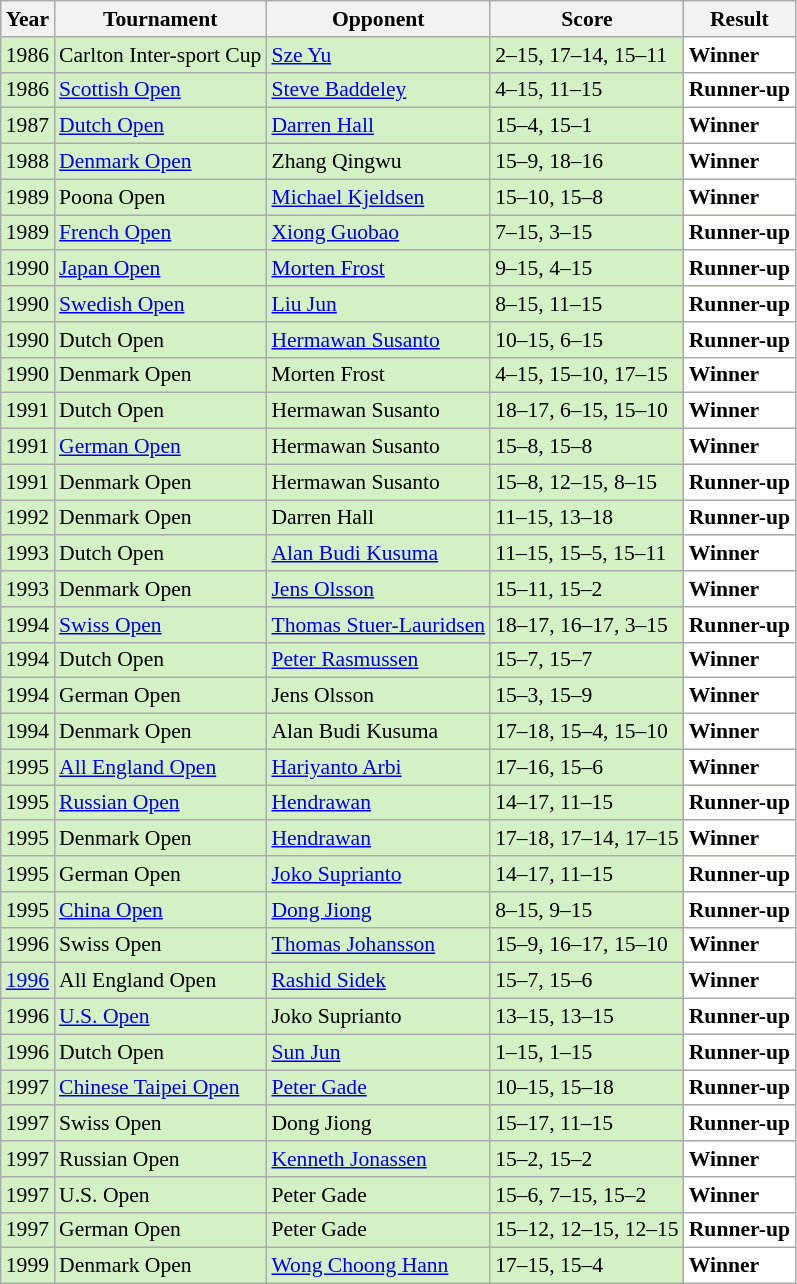<table class="sortable wikitable" style="font-size: 90%;">
<tr>
<th>Year</th>
<th>Tournament</th>
<th>Opponent</th>
<th>Score</th>
<th>Result</th>
</tr>
<tr style="background:#D4F1C5">
<td align="center">1986</td>
<td>Carlton Inter-sport Cup</td>
<td> <a href='#'>Sze Yu</a></td>
<td>2–15, 17–14, 15–11</td>
<td style="text-align:left; background:white"> <strong>Winner</strong></td>
</tr>
<tr style="background:#D4F1C5">
<td align="center">1986</td>
<td><a href='#'>Scottish Open</a></td>
<td> <a href='#'>Steve Baddeley</a></td>
<td>4–15, 11–15</td>
<td style="text-align:left; background:white"> <strong>Runner-up</strong></td>
</tr>
<tr style="background:#D4F1C5">
<td align="center">1987</td>
<td><a href='#'>Dutch Open</a></td>
<td> <a href='#'>Darren Hall</a></td>
<td>15–4, 15–1</td>
<td style="text-align:left; background:white"> <strong>Winner</strong></td>
</tr>
<tr style="background:#D4F1C5">
<td align="center">1988</td>
<td><a href='#'>Denmark Open</a></td>
<td> Zhang Qingwu</td>
<td>15–9, 18–16</td>
<td style="text-align:left; background:white"> <strong>Winner</strong></td>
</tr>
<tr style="background:#D4F1C5">
<td align="center">1989</td>
<td>Poona Open</td>
<td> <a href='#'>Michael Kjeldsen</a></td>
<td>15–10, 15–8</td>
<td style="text-align:left; background:white"> <strong>Winner</strong></td>
</tr>
<tr style="background:#D4F1C5">
<td align="center">1989</td>
<td><a href='#'>French Open</a></td>
<td> <a href='#'>Xiong Guobao</a></td>
<td>7–15, 3–15</td>
<td style="text-align:left; background:white"> <strong>Runner-up</strong></td>
</tr>
<tr style="background:#D4F1C5">
<td align="center">1990</td>
<td><a href='#'>Japan Open</a></td>
<td> <a href='#'>Morten Frost</a></td>
<td>9–15, 4–15</td>
<td style="text-align:left; background:white"> <strong>Runner-up</strong></td>
</tr>
<tr style="background:#D4F1C5">
<td align="center">1990</td>
<td><a href='#'>Swedish Open</a></td>
<td> <a href='#'>Liu Jun</a></td>
<td>8–15, 11–15</td>
<td style="text-align:left; background:white"> <strong>Runner-up</strong></td>
</tr>
<tr style="background:#D4F1C5">
<td align="center">1990</td>
<td>Dutch Open</td>
<td> <a href='#'>Hermawan Susanto</a></td>
<td>10–15, 6–15</td>
<td style="text-align:left; background:white"> <strong>Runner-up</strong></td>
</tr>
<tr style="background:#D4F1C5">
<td align="center">1990</td>
<td>Denmark Open</td>
<td> Morten Frost</td>
<td>4–15, 15–10, 17–15</td>
<td style="text-align:left; background:white"> <strong>Winner</strong></td>
</tr>
<tr style="background:#D4F1C5">
<td align="center">1991</td>
<td>Dutch Open</td>
<td> Hermawan Susanto</td>
<td>18–17, 6–15, 15–10</td>
<td style="text-align:left; background:white"> <strong>Winner</strong></td>
</tr>
<tr style="background:#D4F1C5">
<td align="center">1991</td>
<td><a href='#'>German Open</a></td>
<td> Hermawan Susanto</td>
<td>15–8, 15–8</td>
<td style="text-align:left; background:white"> <strong>Winner</strong></td>
</tr>
<tr style="background:#D4F1C5">
<td align="center">1991</td>
<td>Denmark Open</td>
<td> Hermawan Susanto</td>
<td>15–8, 12–15, 8–15</td>
<td style="text-align:left; background:white"> <strong>Runner-up</strong></td>
</tr>
<tr style="background:#D4F1C5">
<td align="center">1992</td>
<td>Denmark Open</td>
<td> Darren Hall</td>
<td>11–15, 13–18</td>
<td style="text-align:left; background:white"> <strong>Runner-up</strong></td>
</tr>
<tr style="background:#D4F1C5">
<td align="center">1993</td>
<td>Dutch Open</td>
<td> <a href='#'>Alan Budi Kusuma</a></td>
<td>11–15, 15–5, 15–11</td>
<td style="text-align:left; background:white"> <strong>Winner</strong></td>
</tr>
<tr style="background:#D4F1C5">
<td align="center">1993</td>
<td>Denmark Open</td>
<td> <a href='#'>Jens Olsson</a></td>
<td>15–11, 15–2</td>
<td style="text-align:left; background:white"> <strong>Winner</strong></td>
</tr>
<tr style="background:#D4F1C5">
<td align="center">1994</td>
<td><a href='#'>Swiss Open</a></td>
<td> <a href='#'>Thomas Stuer-Lauridsen</a></td>
<td>18–17, 16–17, 3–15</td>
<td style="text-align:left; background:white"> <strong>Runner-up</strong></td>
</tr>
<tr style="background:#D4F1C5">
<td align="center">1994</td>
<td>Dutch Open</td>
<td> <a href='#'>Peter Rasmussen</a></td>
<td>15–7, 15–7</td>
<td style="text-align:left; background:white"> <strong>Winner</strong></td>
</tr>
<tr style="background:#D4F1C5">
<td align="center">1994</td>
<td>German Open</td>
<td> Jens Olsson</td>
<td>15–3, 15–9</td>
<td style="text-align:left; background:white"> <strong>Winner</strong></td>
</tr>
<tr style="background:#D4F1C5">
<td align="center">1994</td>
<td>Denmark Open</td>
<td> Alan Budi Kusuma</td>
<td>17–18, 15–4, 15–10</td>
<td style="text-align:left; background:white"> <strong>Winner</strong></td>
</tr>
<tr style="background:#D4F1C5">
<td align="center">1995</td>
<td><a href='#'>All England Open</a></td>
<td> <a href='#'>Hariyanto Arbi</a></td>
<td>17–16, 15–6</td>
<td style="text-align:left; background:white"> <strong>Winner</strong></td>
</tr>
<tr style="background:#D4F1C5">
<td align="center">1995</td>
<td><a href='#'>Russian Open</a></td>
<td> <a href='#'>Hendrawan</a></td>
<td>14–17, 11–15</td>
<td style="text-align:left; background:white"> <strong>Runner-up</strong></td>
</tr>
<tr style="background:#D4F1C5">
<td align="center">1995</td>
<td>Denmark Open</td>
<td> <a href='#'>Hendrawan</a></td>
<td>17–18, 17–14, 17–15</td>
<td style="text-align:left; background:white"> <strong>Winner</strong></td>
</tr>
<tr style="background:#D4F1C5">
<td align="center">1995</td>
<td>German Open</td>
<td> <a href='#'>Joko Suprianto</a></td>
<td>14–17, 11–15</td>
<td style="text-align:left; background:white"> <strong>Runner-up</strong></td>
</tr>
<tr style="background:#D4F1C5">
<td align="center">1995</td>
<td><a href='#'>China Open</a></td>
<td> <a href='#'>Dong Jiong</a></td>
<td>8–15, 9–15</td>
<td style="text-align:left; background:white"> <strong>Runner-up</strong></td>
</tr>
<tr style="background:#D4F1C5">
<td align="center">1996</td>
<td>Swiss Open</td>
<td> <a href='#'>Thomas Johansson</a></td>
<td>15–9, 16–17, 15–10</td>
<td style="text-align:left; background:white"> <strong>Winner</strong></td>
</tr>
<tr style="background:#D4F1C5">
<td align="center"><a href='#'>1996</a></td>
<td>All England Open</td>
<td> <a href='#'>Rashid Sidek</a></td>
<td>15–7, 15–6</td>
<td style="text-align:left; background:white"> <strong>Winner</strong></td>
</tr>
<tr style="background:#D4F1C5">
<td align="center">1996</td>
<td><a href='#'>U.S. Open</a></td>
<td> Joko Suprianto</td>
<td>13–15, 13–15</td>
<td style="text-align:left; background:white"> <strong>Runner-up</strong></td>
</tr>
<tr style="background:#D4F1C5">
<td align="center">1996</td>
<td>Dutch Open</td>
<td> <a href='#'>Sun Jun</a></td>
<td>1–15, 1–15</td>
<td style="text-align:left; background:white"> <strong>Runner-up</strong></td>
</tr>
<tr style="background:#D4F1C5">
<td align="center">1997</td>
<td><a href='#'>Chinese Taipei Open</a></td>
<td> <a href='#'>Peter Gade</a></td>
<td>10–15, 15–18</td>
<td style="text-align:left; background:white"> <strong>Runner-up</strong></td>
</tr>
<tr style="background:#D4F1C5">
<td align="center">1997</td>
<td>Swiss Open</td>
<td> Dong Jiong</td>
<td>15–17, 11–15</td>
<td style="text-align:left; background:white"> <strong>Runner-up</strong></td>
</tr>
<tr style="background:#D4F1C5">
<td align="center">1997</td>
<td>Russian Open</td>
<td> <a href='#'>Kenneth Jonassen</a></td>
<td>15–2, 15–2</td>
<td style="text-align:left; background:white"> <strong>Winner</strong></td>
</tr>
<tr style="background:#D4F1C5">
<td align="center">1997</td>
<td>U.S. Open</td>
<td> Peter Gade</td>
<td>15–6, 7–15, 15–2</td>
<td style="text-align:left; background:white"> <strong>Winner</strong></td>
</tr>
<tr style="background:#D4F1C5">
<td align="center">1997</td>
<td>German Open</td>
<td> Peter Gade</td>
<td>15–12, 12–15, 12–15</td>
<td style="text-align:left; background:white"> <strong>Runner-up</strong></td>
</tr>
<tr style="background:#D4F1C5">
<td align="center">1999</td>
<td>Denmark Open</td>
<td> <a href='#'>Wong Choong Hann</a></td>
<td>17–15, 15–4</td>
<td style="text-align:left; background:white"> <strong>Winner</strong></td>
</tr>
</table>
